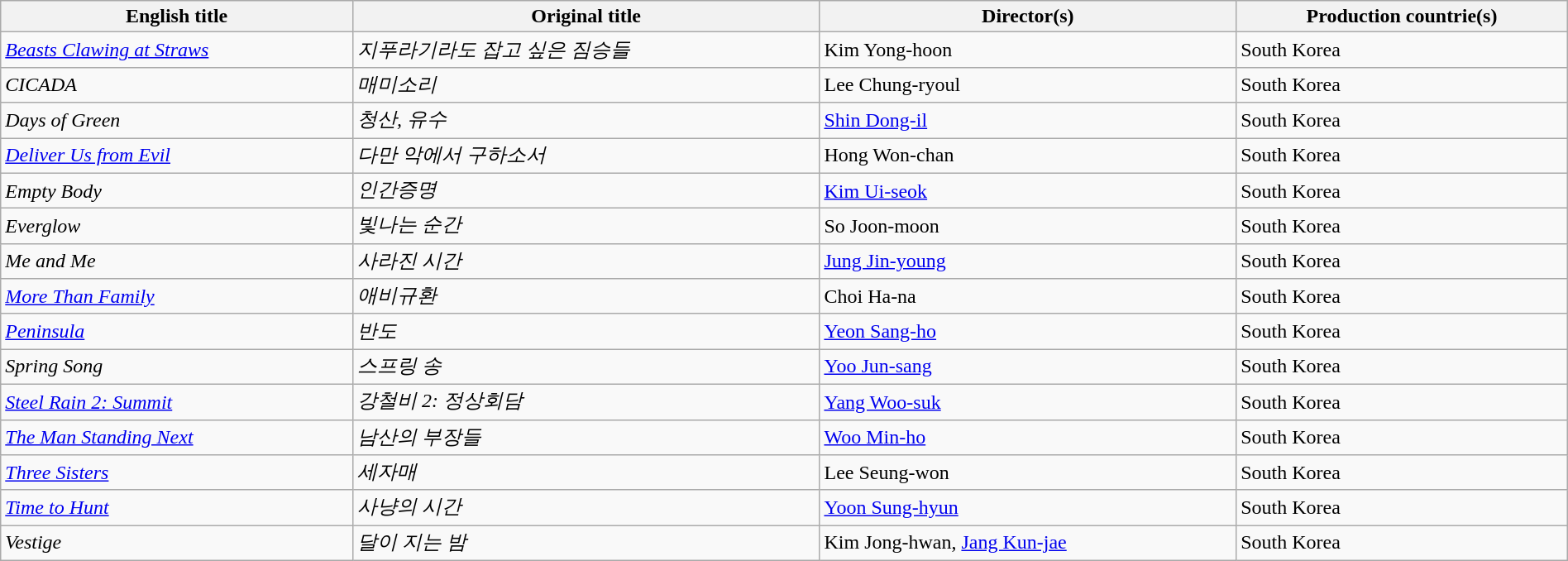<table class="sortable wikitable" style="width:100%; margin-bottom:4px" cellpadding="5">
<tr>
<th scope="col">English title</th>
<th scope="col">Original title</th>
<th scope="col">Director(s)</th>
<th scope="col">Production countrie(s)</th>
</tr>
<tr>
<td><em><a href='#'>Beasts Clawing at Straws</a></em></td>
<td><em>지푸라기라도 잡고 싶은 짐승들</em></td>
<td>Kim Yong-hoon</td>
<td>South Korea</td>
</tr>
<tr>
<td><em>CICADA</em></td>
<td><em>매미소리</em></td>
<td>Lee Chung-ryoul</td>
<td>South Korea</td>
</tr>
<tr>
<td><em>Days of Green</em></td>
<td><em>청산, 유수</em></td>
<td><a href='#'>Shin Dong-il</a></td>
<td>South Korea</td>
</tr>
<tr>
<td><em><a href='#'>Deliver Us from Evil</a></em></td>
<td><em>다만 악에서 구하소서</em></td>
<td>Hong Won-chan</td>
<td>South Korea</td>
</tr>
<tr>
<td><em>Empty Body</em></td>
<td><em>인간증명</em></td>
<td><a href='#'>Kim Ui-seok</a></td>
<td>South Korea</td>
</tr>
<tr>
<td><em>Everglow</em></td>
<td><em>빛나는 순간</em></td>
<td>So Joon-moon</td>
<td>South Korea</td>
</tr>
<tr>
<td><em>Me and Me</em></td>
<td><em>사라진 시간</em></td>
<td><a href='#'>Jung Jin-young</a></td>
<td>South Korea</td>
</tr>
<tr>
<td><em><a href='#'>More Than Family</a></em></td>
<td><em>애비규환</em></td>
<td>Choi Ha-na</td>
<td>South Korea</td>
</tr>
<tr>
<td><em><a href='#'>Peninsula</a></em></td>
<td><em>반도</em></td>
<td><a href='#'>Yeon Sang-ho</a></td>
<td>South Korea</td>
</tr>
<tr>
<td><em>Spring Song</em></td>
<td><em>스프링 송</em></td>
<td><a href='#'>Yoo Jun-sang</a></td>
<td>South Korea</td>
</tr>
<tr>
<td><em><a href='#'>Steel Rain 2: Summit</a></em></td>
<td><em>강철비 2: 정상회담</em></td>
<td><a href='#'>Yang Woo-suk</a></td>
<td>South Korea</td>
</tr>
<tr>
<td><em><a href='#'>The Man Standing Next</a></em></td>
<td><em>남산의 부장들</em></td>
<td><a href='#'>Woo Min-ho</a></td>
<td>South Korea</td>
</tr>
<tr>
<td><em><a href='#'>Three Sisters</a></em></td>
<td><em>세자매</em></td>
<td>Lee Seung-won</td>
<td>South Korea</td>
</tr>
<tr>
<td><em><a href='#'>Time to Hunt</a></em></td>
<td><em>사냥의 시간</em></td>
<td><a href='#'>Yoon Sung-hyun</a></td>
<td>South Korea</td>
</tr>
<tr>
<td><em>Vestige</em></td>
<td><em>달이 지는 밤</em></td>
<td>Kim Jong-hwan, <a href='#'>Jang Kun-jae</a></td>
<td>South Korea</td>
</tr>
</table>
